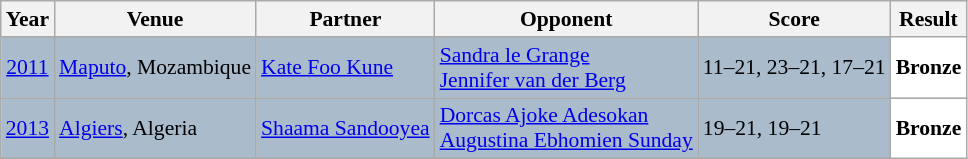<table class="sortable wikitable" style="font-size: 90%;">
<tr>
<th>Year</th>
<th>Venue</th>
<th>Partner</th>
<th>Opponent</th>
<th>Score</th>
<th>Result</th>
</tr>
<tr style="background:#AABBCC">
<td align="center"><a href='#'>2011</a></td>
<td align="left"><a href='#'>Maputo</a>, Mozambique</td>
<td align="left"> <a href='#'>Kate Foo Kune</a></td>
<td align="left"> <a href='#'>Sandra le Grange</a><br> <a href='#'>Jennifer van der Berg</a></td>
<td align="left">11–21, 23–21, 17–21</td>
<td style="text-align:left; background:white"> <strong>Bronze</strong></td>
</tr>
<tr style="background:#AABBCC">
<td align="center"><a href='#'>2013</a></td>
<td align="left"><a href='#'>Algiers</a>, Algeria</td>
<td align="left"> <a href='#'>Shaama Sandooyea</a></td>
<td align="left"> <a href='#'>Dorcas Ajoke Adesokan</a><br> <a href='#'>Augustina Ebhomien Sunday</a></td>
<td align="left">19–21, 19–21</td>
<td style="text-align:left; background:white"> <strong>Bronze</strong></td>
</tr>
</table>
